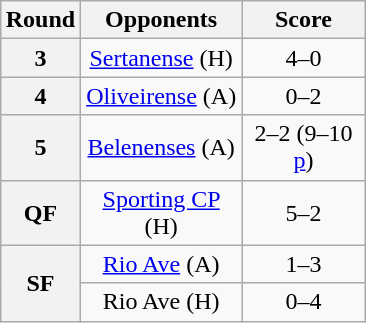<table class="wikitable plainrowheaders" style="text-align:center;margin-left:1em;float:right">
<tr>
<th scope="col" style="width:25px;">Round</th>
<th scope="col" style="width:100px;">Opponents</th>
<th scope="col" style="width:75px;">Score</th>
</tr>
<tr>
<th scope=row style="text-align:center">3</th>
<td><a href='#'>Sertanense</a> (H)</td>
<td>4–0</td>
</tr>
<tr>
<th scope=row style="text-align:center">4</th>
<td><a href='#'>Oliveirense</a> (A)</td>
<td>0–2</td>
</tr>
<tr>
<th scope=row style="text-align:center">5</th>
<td><a href='#'>Belenenses</a> (A)</td>
<td>2–2 (9–10 <a href='#'>p</a>)</td>
</tr>
<tr>
<th scope=row style="text-align:center">QF</th>
<td><a href='#'>Sporting CP</a> (H)</td>
<td>5–2</td>
</tr>
<tr>
<th scope=row style="text-align:center" rowspan="2">SF</th>
<td><a href='#'>Rio Ave</a> (A)</td>
<td>1–3</td>
</tr>
<tr>
<td>Rio Ave (H)</td>
<td>0–4</td>
</tr>
</table>
